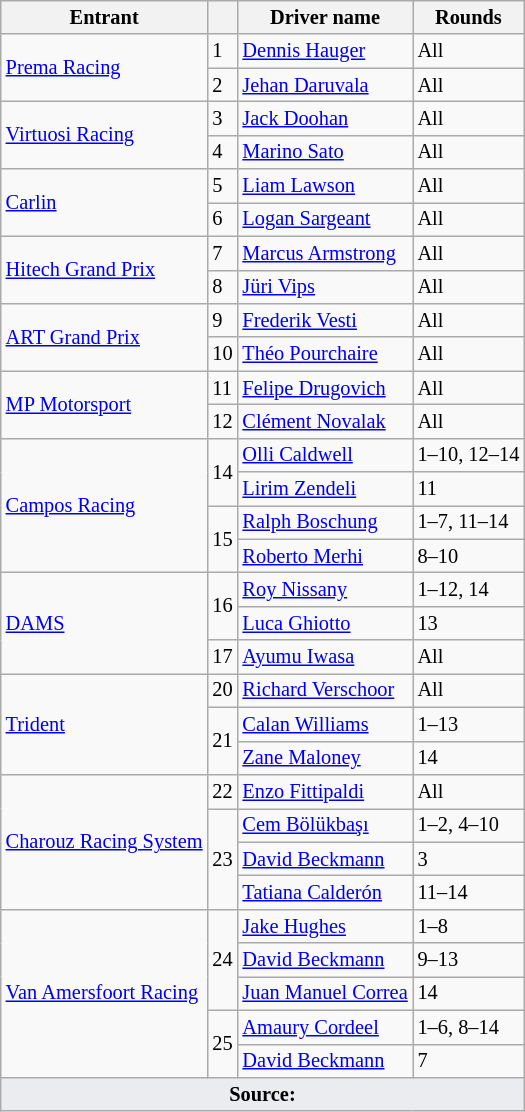<table class="wikitable" style="font-size: 85%">
<tr>
<th>Entrant</th>
<th></th>
<th>Driver name</th>
<th>Rounds</th>
</tr>
<tr>
<td rowspan=2> <a href='#'>Prema Racing</a></td>
<td>1</td>
<td> <a href='#'>Dennis Hauger</a></td>
<td>All</td>
</tr>
<tr>
<td>2</td>
<td> <a href='#'>Jehan Daruvala</a></td>
<td>All</td>
</tr>
<tr>
<td rowspan=2> <a href='#'>Virtuosi Racing</a></td>
<td>3</td>
<td> <a href='#'>Jack Doohan</a></td>
<td>All</td>
</tr>
<tr>
<td>4</td>
<td> <a href='#'>Marino Sato</a></td>
<td>All</td>
</tr>
<tr>
<td rowspan=2> <a href='#'>Carlin</a></td>
<td>5</td>
<td> <a href='#'>Liam Lawson</a></td>
<td>All</td>
</tr>
<tr>
<td>6</td>
<td> <a href='#'>Logan Sargeant</a></td>
<td>All</td>
</tr>
<tr>
<td rowspan=2> <a href='#'>Hitech Grand Prix</a></td>
<td>7</td>
<td nowrap> <a href='#'>Marcus Armstrong</a></td>
<td>All</td>
</tr>
<tr>
<td>8</td>
<td> <a href='#'>Jüri Vips</a></td>
<td>All</td>
</tr>
<tr>
<td rowspan=2> <a href='#'>ART Grand Prix</a></td>
<td>9</td>
<td> <a href='#'>Frederik Vesti</a></td>
<td>All</td>
</tr>
<tr>
<td>10</td>
<td> <a href='#'>Théo Pourchaire</a></td>
<td>All</td>
</tr>
<tr>
<td rowspan=2> <a href='#'>MP Motorsport</a></td>
<td>11</td>
<td> <a href='#'>Felipe Drugovich</a></td>
<td>All</td>
</tr>
<tr>
<td>12</td>
<td> <a href='#'>Clément Novalak</a></td>
<td>All</td>
</tr>
<tr>
<td rowspan=4> <a href='#'>Campos Racing</a></td>
<td rowspan=2>14</td>
<td> <a href='#'>Olli Caldwell</a></td>
<td>1–10, 12–14</td>
</tr>
<tr>
<td> <a href='#'>Lirim Zendeli</a></td>
<td>11</td>
</tr>
<tr>
<td rowspan=2>15</td>
<td> <a href='#'>Ralph Boschung</a></td>
<td nowrap>1–7, 11–14</td>
</tr>
<tr>
<td> <a href='#'>Roberto Merhi</a></td>
<td>8–10</td>
</tr>
<tr>
<td rowspan=3> <a href='#'>DAMS</a></td>
<td rowspan=2>16</td>
<td> <a href='#'>Roy Nissany</a></td>
<td>1–12, 14</td>
</tr>
<tr>
<td> <a href='#'>Luca Ghiotto</a></td>
<td>13</td>
</tr>
<tr>
<td>17</td>
<td> <a href='#'>Ayumu Iwasa</a></td>
<td>All</td>
</tr>
<tr>
<td rowspan="3"> <a href='#'>Trident</a></td>
<td>20</td>
<td> <a href='#'>Richard Verschoor</a></td>
<td>All</td>
</tr>
<tr>
<td rowspan="2">21</td>
<td> <a href='#'>Calan Williams</a></td>
<td>1–13</td>
</tr>
<tr>
<td> <a href='#'>Zane Maloney</a></td>
<td>14</td>
</tr>
<tr>
<td rowspan=4 nowrap> <a href='#'>Charouz Racing System</a></td>
<td>22</td>
<td> <a href='#'>Enzo Fittipaldi</a></td>
<td>All</td>
</tr>
<tr>
<td rowspan=3>23</td>
<td> <a href='#'>Cem Bölükbaşı</a></td>
<td nowrap>1–2, 4–10</td>
</tr>
<tr>
<td> <a href='#'>David Beckmann</a></td>
<td>3</td>
</tr>
<tr>
<td> <a href='#'>Tatiana Calderón</a></td>
<td>11–14</td>
</tr>
<tr>
<td rowspan="5"> <a href='#'>Van Amersfoort Racing</a></td>
<td rowspan="3">24</td>
<td> <a href='#'>Jake Hughes</a></td>
<td>1–8</td>
</tr>
<tr>
<td> <a href='#'>David Beckmann</a></td>
<td>9–13</td>
</tr>
<tr>
<td nowrap> <a href='#'>Juan Manuel Correa</a></td>
<td>14</td>
</tr>
<tr>
<td rowspan=2>25</td>
<td> <a href='#'>Amaury Cordeel</a></td>
<td>1–6, 8–14</td>
</tr>
<tr>
<td> <a href='#'>David Beckmann</a></td>
<td>7</td>
</tr>
<tr>
<td colspan=4 style="background-color:#EAECF0; text-align:center"><strong>Source:</strong></td>
</tr>
</table>
